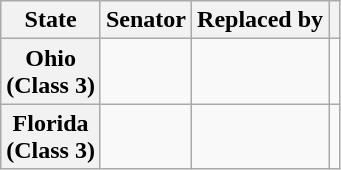<table class="wikitable sortable plainrowheaders">
<tr>
<th scope="col">State</th>
<th scope="col">Senator</th>
<th scope="col">Replaced by</th>
<th scope="col"></th>
</tr>
<tr>
<th>Ohio<br>(Class 3)</th>
<td></td>
<td></td>
<td></td>
</tr>
<tr>
<th>Florida<br>(Class 3)</th>
<td></td>
<td></td>
<td></td>
</tr>
</table>
